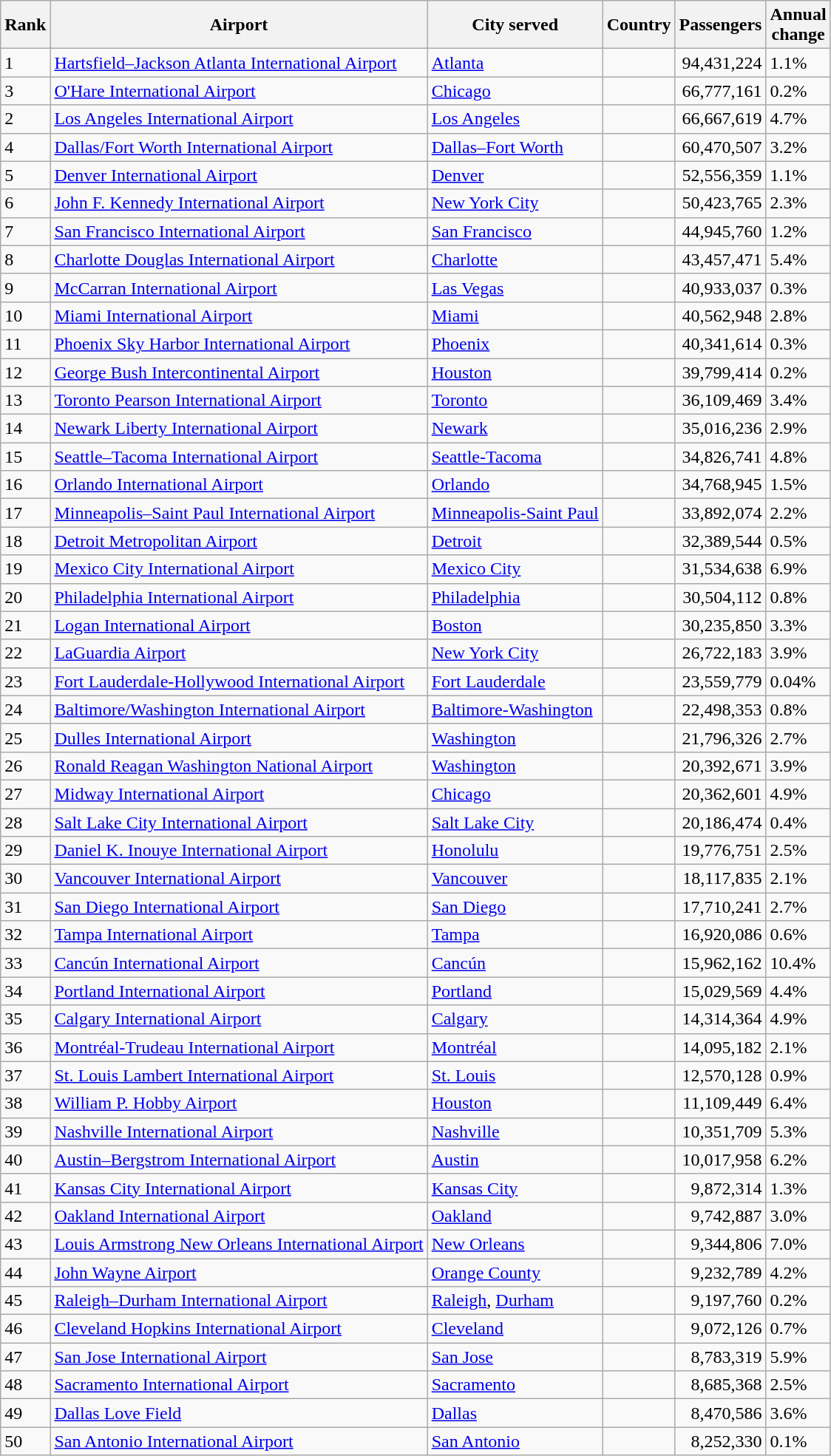<table class="wikitable sortable">
<tr>
<th>Rank</th>
<th>Airport</th>
<th>City served</th>
<th>Country</th>
<th>Passengers</th>
<th>Annual<br>change</th>
</tr>
<tr>
<td>1</td>
<td><a href='#'>Hartsfield–Jackson Atlanta International Airport</a></td>
<td><a href='#'>Atlanta</a></td>
<td></td>
<td align="right">94,431,224</td>
<td>1.1%</td>
</tr>
<tr>
<td>3</td>
<td><a href='#'>O'Hare International Airport</a></td>
<td><a href='#'>Chicago</a></td>
<td></td>
<td align="right">66,777,161</td>
<td>0.2%</td>
</tr>
<tr>
<td>2</td>
<td><a href='#'>Los Angeles International Airport</a></td>
<td><a href='#'>Los Angeles</a></td>
<td></td>
<td align="right">66,667,619</td>
<td>4.7%</td>
</tr>
<tr>
<td>4</td>
<td><a href='#'>Dallas/Fort Worth International Airport</a></td>
<td><a href='#'>Dallas–Fort Worth</a></td>
<td></td>
<td align="right">60,470,507</td>
<td>3.2%</td>
</tr>
<tr>
<td>5</td>
<td><a href='#'>Denver International Airport</a></td>
<td><a href='#'>Denver</a></td>
<td></td>
<td align="right">52,556,359</td>
<td>1.1%</td>
</tr>
<tr>
<td>6</td>
<td><a href='#'>John F. Kennedy International Airport</a></td>
<td><a href='#'>New York City</a></td>
<td></td>
<td align="right">50,423,765</td>
<td>2.3%</td>
</tr>
<tr>
<td>7</td>
<td><a href='#'>San Francisco International Airport</a></td>
<td><a href='#'>San Francisco</a></td>
<td></td>
<td align="right">44,945,760</td>
<td>1.2%</td>
</tr>
<tr>
<td>8</td>
<td><a href='#'>Charlotte Douglas International Airport</a></td>
<td><a href='#'>Charlotte</a></td>
<td></td>
<td align="right">43,457,471</td>
<td>5.4%</td>
</tr>
<tr>
<td>9</td>
<td><a href='#'>McCarran International Airport</a></td>
<td><a href='#'>Las Vegas</a></td>
<td></td>
<td align="right">40,933,037</td>
<td>0.3%</td>
</tr>
<tr>
<td>10</td>
<td><a href='#'>Miami International Airport</a></td>
<td><a href='#'>Miami</a></td>
<td></td>
<td align="right">40,562,948</td>
<td>2.8%</td>
</tr>
<tr>
<td>11</td>
<td><a href='#'>Phoenix Sky Harbor International Airport</a></td>
<td><a href='#'>Phoenix</a></td>
<td></td>
<td align="right">40,341,614</td>
<td>0.3%</td>
</tr>
<tr>
<td>12</td>
<td><a href='#'>George Bush Intercontinental Airport</a></td>
<td><a href='#'>Houston</a></td>
<td></td>
<td align="right">39,799,414</td>
<td>0.2%</td>
</tr>
<tr>
<td>13</td>
<td><a href='#'>Toronto Pearson International Airport</a></td>
<td><a href='#'>Toronto</a></td>
<td></td>
<td align="right">36,109,469</td>
<td>3.4%</td>
</tr>
<tr>
<td>14</td>
<td><a href='#'>Newark Liberty International Airport</a></td>
<td><a href='#'>Newark</a></td>
<td></td>
<td align="right">35,016,236</td>
<td>2.9%</td>
</tr>
<tr>
<td>15</td>
<td><a href='#'>Seattle–Tacoma International Airport</a></td>
<td><a href='#'>Seattle-Tacoma</a></td>
<td></td>
<td align="right">34,826,741</td>
<td>4.8%</td>
</tr>
<tr>
<td>16</td>
<td><a href='#'>Orlando International Airport</a></td>
<td><a href='#'>Orlando</a></td>
<td></td>
<td align="right">34,768,945</td>
<td>1.5%</td>
</tr>
<tr>
<td>17</td>
<td><a href='#'>Minneapolis–Saint Paul International Airport</a></td>
<td><a href='#'>Minneapolis-Saint Paul</a></td>
<td></td>
<td align="right">33,892,074</td>
<td>2.2%</td>
</tr>
<tr>
<td>18</td>
<td><a href='#'>Detroit Metropolitan Airport</a></td>
<td><a href='#'>Detroit</a></td>
<td></td>
<td align="right">32,389,544</td>
<td>0.5%</td>
</tr>
<tr>
<td>19</td>
<td><a href='#'>Mexico City International Airport</a></td>
<td><a href='#'>Mexico City</a></td>
<td></td>
<td align="right">31,534,638</td>
<td>6.9%</td>
</tr>
<tr>
<td>20</td>
<td><a href='#'>Philadelphia International Airport</a></td>
<td><a href='#'>Philadelphia</a></td>
<td></td>
<td align="right">30,504,112</td>
<td>0.8%</td>
</tr>
<tr>
<td>21</td>
<td><a href='#'>Logan International Airport</a></td>
<td><a href='#'>Boston</a></td>
<td></td>
<td align="right">30,235,850</td>
<td>3.3%</td>
</tr>
<tr>
<td>22</td>
<td><a href='#'>LaGuardia Airport</a></td>
<td><a href='#'>New York City</a></td>
<td></td>
<td align="right">26,722,183</td>
<td>3.9%</td>
</tr>
<tr>
<td>23</td>
<td><a href='#'>Fort Lauderdale-Hollywood International Airport</a></td>
<td><a href='#'>Fort Lauderdale</a></td>
<td></td>
<td align="right">23,559,779</td>
<td>0.04%</td>
</tr>
<tr>
<td>24</td>
<td><a href='#'>Baltimore/Washington International Airport</a></td>
<td><a href='#'>Baltimore-Washington</a></td>
<td></td>
<td align="right">22,498,353</td>
<td>0.8%</td>
</tr>
<tr>
<td>25</td>
<td><a href='#'>Dulles International Airport</a></td>
<td><a href='#'>Washington</a></td>
<td></td>
<td align="right">21,796,326</td>
<td>2.7%</td>
</tr>
<tr>
<td>26</td>
<td><a href='#'>Ronald Reagan Washington National Airport</a></td>
<td><a href='#'>Washington</a></td>
<td></td>
<td align="right">20,392,671</td>
<td>3.9%</td>
</tr>
<tr>
<td>27</td>
<td><a href='#'>Midway International Airport</a></td>
<td><a href='#'>Chicago</a></td>
<td></td>
<td align="right">20,362,601</td>
<td>4.9%</td>
</tr>
<tr>
<td>28</td>
<td><a href='#'>Salt Lake City International Airport</a></td>
<td><a href='#'>Salt Lake City</a></td>
<td></td>
<td align="right">20,186,474</td>
<td>0.4%</td>
</tr>
<tr>
<td>29</td>
<td><a href='#'>Daniel K. Inouye International Airport</a></td>
<td><a href='#'>Honolulu</a></td>
<td></td>
<td align="right">19,776,751</td>
<td>2.5%</td>
</tr>
<tr>
<td>30</td>
<td><a href='#'>Vancouver International Airport</a></td>
<td><a href='#'>Vancouver</a></td>
<td></td>
<td align="right">18,117,835</td>
<td>2.1%</td>
</tr>
<tr>
<td>31</td>
<td><a href='#'>San Diego International Airport</a></td>
<td><a href='#'>San Diego</a></td>
<td></td>
<td align="right">17,710,241</td>
<td>2.7%</td>
</tr>
<tr>
<td>32</td>
<td><a href='#'>Tampa International Airport</a></td>
<td><a href='#'>Tampa</a></td>
<td></td>
<td align="right">16,920,086</td>
<td>0.6%</td>
</tr>
<tr>
<td>33</td>
<td><a href='#'>Cancún International Airport</a></td>
<td><a href='#'>Cancún</a></td>
<td></td>
<td align="right">15,962,162</td>
<td>10.4%</td>
</tr>
<tr>
<td>34</td>
<td><a href='#'>Portland International Airport</a></td>
<td><a href='#'>Portland</a></td>
<td></td>
<td align="right">15,029,569</td>
<td>4.4%</td>
</tr>
<tr>
<td>35</td>
<td><a href='#'>Calgary International Airport</a></td>
<td><a href='#'>Calgary</a></td>
<td></td>
<td align="right">14,314,364</td>
<td>4.9%</td>
</tr>
<tr>
<td>36</td>
<td><a href='#'>Montréal-Trudeau International Airport</a></td>
<td><a href='#'>Montréal</a></td>
<td></td>
<td align="right">14,095,182</td>
<td>2.1%</td>
</tr>
<tr>
<td>37</td>
<td><a href='#'>St. Louis Lambert International Airport</a></td>
<td><a href='#'>St. Louis</a></td>
<td></td>
<td align="right">12,570,128</td>
<td>0.9%</td>
</tr>
<tr>
<td>38</td>
<td><a href='#'>William P. Hobby Airport</a></td>
<td><a href='#'>Houston</a></td>
<td></td>
<td align="right">11,109,449</td>
<td>6.4%</td>
</tr>
<tr>
<td>39</td>
<td><a href='#'>Nashville International Airport</a></td>
<td><a href='#'>Nashville</a></td>
<td></td>
<td align="right">10,351,709</td>
<td>5.3%</td>
</tr>
<tr>
<td>40</td>
<td><a href='#'>Austin–Bergstrom International Airport</a></td>
<td><a href='#'>Austin</a></td>
<td></td>
<td align="right">10,017,958</td>
<td>6.2%</td>
</tr>
<tr>
<td>41</td>
<td><a href='#'>Kansas City International Airport</a></td>
<td><a href='#'>Kansas City</a></td>
<td></td>
<td align="right">9,872,314</td>
<td>1.3%</td>
</tr>
<tr>
<td>42</td>
<td><a href='#'>Oakland International Airport</a></td>
<td><a href='#'>Oakland</a></td>
<td></td>
<td align="right">9,742,887</td>
<td>3.0%</td>
</tr>
<tr>
<td>43</td>
<td><a href='#'>Louis Armstrong New Orleans International Airport</a></td>
<td><a href='#'>New Orleans</a></td>
<td></td>
<td align="right">9,344,806</td>
<td>7.0%</td>
</tr>
<tr>
<td>44</td>
<td><a href='#'>John Wayne Airport</a></td>
<td><a href='#'>Orange County</a></td>
<td></td>
<td align="right">9,232,789</td>
<td>4.2%</td>
</tr>
<tr>
<td>45</td>
<td><a href='#'>Raleigh–Durham International Airport</a></td>
<td><a href='#'>Raleigh</a>, <a href='#'>Durham</a></td>
<td></td>
<td align="right">9,197,760</td>
<td>0.2%</td>
</tr>
<tr>
<td>46</td>
<td><a href='#'>Cleveland Hopkins International Airport</a></td>
<td><a href='#'>Cleveland</a></td>
<td></td>
<td align="right">9,072,126</td>
<td>0.7%</td>
</tr>
<tr>
<td>47</td>
<td><a href='#'>San Jose International Airport</a></td>
<td><a href='#'>San Jose</a></td>
<td></td>
<td align="right">8,783,319</td>
<td>5.9%</td>
</tr>
<tr>
<td>48</td>
<td><a href='#'>Sacramento International Airport</a></td>
<td><a href='#'>Sacramento</a></td>
<td></td>
<td align="right">8,685,368</td>
<td>2.5%</td>
</tr>
<tr>
<td>49</td>
<td><a href='#'>Dallas Love Field</a></td>
<td><a href='#'>Dallas</a></td>
<td></td>
<td align="right">8,470,586</td>
<td>3.6%</td>
</tr>
<tr>
<td>50</td>
<td><a href='#'>San Antonio International Airport</a></td>
<td><a href='#'>San Antonio</a></td>
<td></td>
<td align="right">8,252,330</td>
<td>0.1%</td>
</tr>
</table>
